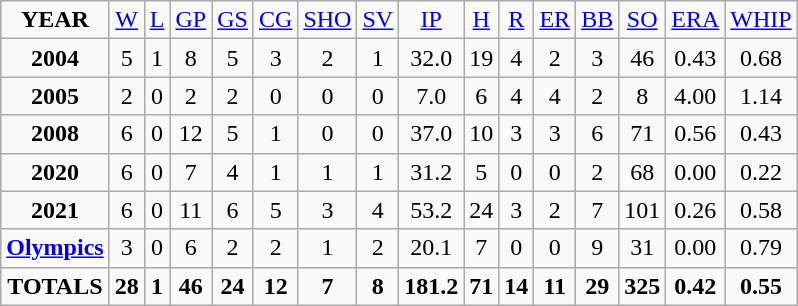<table class="wikitable" style="text-align:center;">
<tr>
<td><strong>YEAR</strong></td>
<td><a href='#'>W</a></td>
<td><a href='#'>L</a></td>
<td><a href='#'>GP</a></td>
<td><a href='#'>GS</a></td>
<td><a href='#'>CG</a></td>
<td><a href='#'>SHO</a></td>
<td><a href='#'>SV</a></td>
<td><a href='#'>IP</a></td>
<td><a href='#'>H</a></td>
<td><a href='#'>R</a></td>
<td><a href='#'>ER</a></td>
<td><a href='#'>BB</a></td>
<td><a href='#'>SO</a></td>
<td><a href='#'>ERA</a></td>
<td><a href='#'>WHIP</a></td>
</tr>
<tr>
<td><strong>2004</strong></td>
<td>5</td>
<td>1</td>
<td>8</td>
<td>5</td>
<td>3</td>
<td>2</td>
<td>1</td>
<td>32.0</td>
<td>19</td>
<td>4</td>
<td>2</td>
<td>3</td>
<td>46</td>
<td>0.43</td>
<td>0.68</td>
</tr>
<tr>
<td><strong>2005</strong></td>
<td>2</td>
<td>0</td>
<td>2</td>
<td>2</td>
<td>0</td>
<td>0</td>
<td>0</td>
<td>7.0</td>
<td>6</td>
<td>4</td>
<td>4</td>
<td>2</td>
<td>8</td>
<td>4.00</td>
<td>1.14</td>
</tr>
<tr>
<td><strong>2008</strong></td>
<td>6</td>
<td>0</td>
<td>12</td>
<td>5</td>
<td>1</td>
<td>0</td>
<td>0</td>
<td>37.0</td>
<td>10</td>
<td>3</td>
<td>3</td>
<td>6</td>
<td>71</td>
<td>0.56</td>
<td>0.43</td>
</tr>
<tr>
<td><strong>2020</strong></td>
<td>6</td>
<td>0</td>
<td>7</td>
<td>4</td>
<td>1</td>
<td>1</td>
<td>1</td>
<td>31.2</td>
<td>5</td>
<td>0</td>
<td>0</td>
<td>2</td>
<td>68</td>
<td>0.00</td>
<td>0.22</td>
</tr>
<tr>
<td><strong>2021</strong></td>
<td>6</td>
<td>0</td>
<td>11</td>
<td>6</td>
<td>5</td>
<td>3</td>
<td>4</td>
<td>53.2</td>
<td>24</td>
<td>3</td>
<td>2</td>
<td>7</td>
<td>101</td>
<td>0.26</td>
<td>0.58</td>
</tr>
<tr>
<td><strong><a href='#'>Olympics</a></strong></td>
<td>3</td>
<td>0</td>
<td>6</td>
<td>2</td>
<td>2</td>
<td>1</td>
<td>2</td>
<td>20.1</td>
<td>7</td>
<td>0</td>
<td>0</td>
<td>9</td>
<td>31</td>
<td>0.00</td>
<td>0.79</td>
</tr>
<tr>
<td><strong>TOTALS</strong></td>
<td><strong>28</strong></td>
<td><strong>1</strong></td>
<td><strong>46</strong></td>
<td><strong>24</strong></td>
<td><strong>12</strong></td>
<td><strong>7</strong></td>
<td><strong>8</strong></td>
<td><strong>181.2</strong></td>
<td><strong>71</strong></td>
<td><strong>14</strong></td>
<td><strong>11</strong></td>
<td><strong>29</strong></td>
<td><strong>325</strong></td>
<td><strong>0.42</strong></td>
<td><strong>0.55</strong></td>
</tr>
</table>
